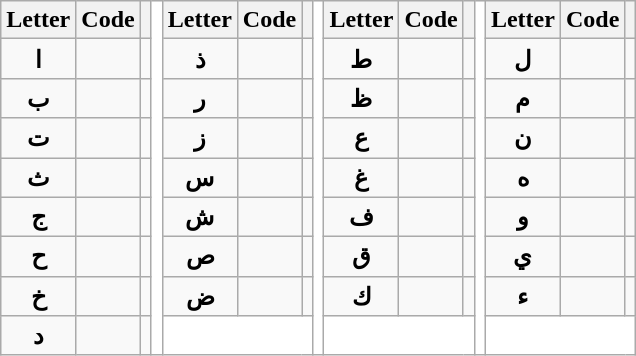<table class="wikitable"  style="text-align:center;">
<tr>
<th>Letter</th>
<th>Code</th>
<th></th>
<td rowspan=9 style="background:white;"></td>
<th>Letter</th>
<th>Code</th>
<th></th>
<td rowspan=9 style="background:white;"></td>
<th>Letter</th>
<th>Code</th>
<th></th>
<td rowspan=9 style="background:white;"></td>
<th>Letter</th>
<th>Code</th>
<th></th>
</tr>
<tr>
<td><strong> ا </strong></td>
<td></td>
<td></td>
<td><strong> ذ </strong></td>
<td></td>
<td></td>
<td><strong> ط </strong></td>
<td></td>
<td></td>
<td><strong> ل </strong></td>
<td></td>
<td></td>
</tr>
<tr>
<td><strong> ب </strong></td>
<td></td>
<td></td>
<td><strong> ر </strong></td>
<td></td>
<td></td>
<td><strong> ظ </strong></td>
<td></td>
<td></td>
<td><strong> م </strong></td>
<td></td>
<td></td>
</tr>
<tr>
<td><strong> ت </strong></td>
<td></td>
<td></td>
<td><strong> ز </strong></td>
<td></td>
<td></td>
<td><strong> ع </strong></td>
<td></td>
<td></td>
<td><strong> ن </strong></td>
<td></td>
<td></td>
</tr>
<tr>
<td><strong> ث </strong></td>
<td></td>
<td></td>
<td><strong> س </strong></td>
<td></td>
<td></td>
<td><strong> غ </strong></td>
<td></td>
<td></td>
<td><strong> ه </strong></td>
<td></td>
<td></td>
</tr>
<tr>
<td><strong> ج </strong></td>
<td></td>
<td></td>
<td><strong> ش </strong></td>
<td></td>
<td></td>
<td><strong> ف </strong></td>
<td></td>
<td></td>
<td><strong> و </strong></td>
<td></td>
<td></td>
</tr>
<tr>
<td><strong> ح </strong></td>
<td></td>
<td></td>
<td><strong> ص </strong></td>
<td></td>
<td></td>
<td><strong> ق </strong></td>
<td></td>
<td></td>
<td><strong> ي </strong></td>
<td></td>
<td></td>
</tr>
<tr>
<td><strong> خ </strong></td>
<td></td>
<td></td>
<td><strong> ض </strong></td>
<td></td>
<td></td>
<td><strong> ك </strong></td>
<td></td>
<td></td>
<td><strong> ﺀ  </strong></td>
<td></td>
<td></td>
</tr>
<tr>
<td><strong> د </strong></td>
<td></td>
<td></td>
<td colspan=3 style="background:white;"> </td>
<td colspan=3 style="background:white;"> </td>
<td colspan=3 style="background:white;"> </td>
</tr>
</table>
